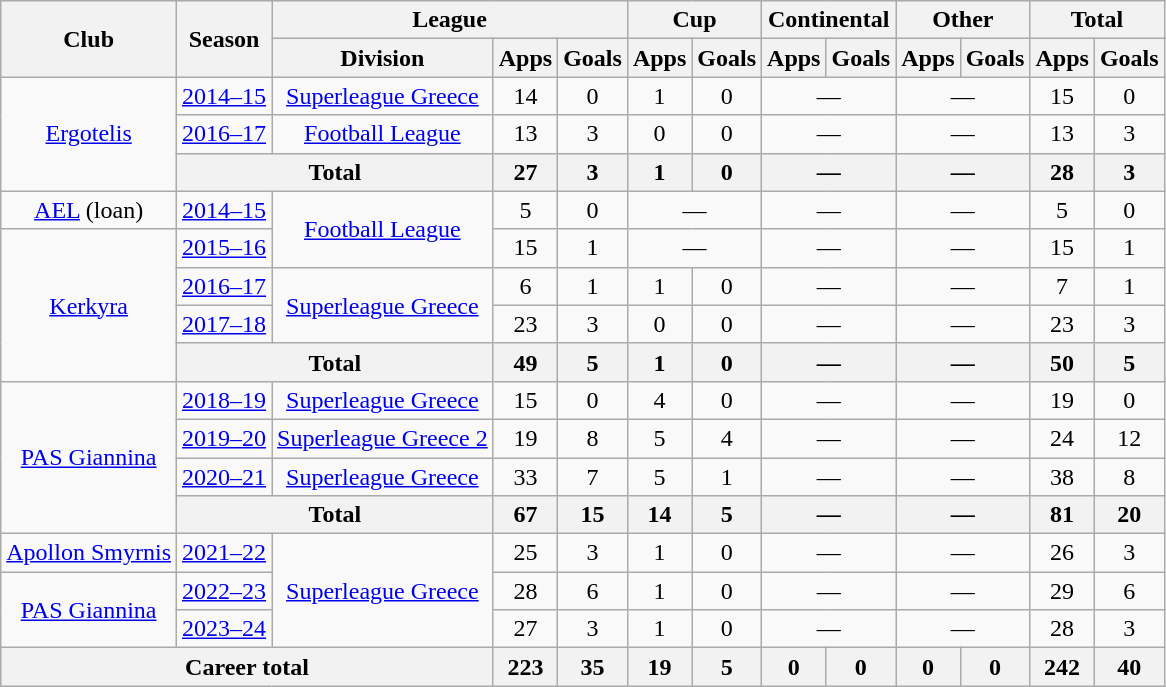<table class="wikitable" style="text-align: center">
<tr>
<th rowspan="2">Club</th>
<th rowspan="2">Season</th>
<th colspan="3">League</th>
<th colspan="2">Cup</th>
<th colspan="2">Continental</th>
<th colspan="2">Other</th>
<th colspan="2">Total</th>
</tr>
<tr>
<th>Division</th>
<th>Apps</th>
<th>Goals</th>
<th>Apps</th>
<th>Goals</th>
<th>Apps</th>
<th>Goals</th>
<th>Apps</th>
<th>Goals</th>
<th>Apps</th>
<th>Goals</th>
</tr>
<tr>
<td rowspan="3"><a href='#'>Ergotelis</a></td>
<td><a href='#'>2014–15</a></td>
<td><a href='#'>Superleague Greece</a></td>
<td>14</td>
<td>0</td>
<td>1</td>
<td>0</td>
<td colspan="2">—</td>
<td colspan="2">—</td>
<td>15</td>
<td>0</td>
</tr>
<tr>
<td><a href='#'>2016–17</a></td>
<td><a href='#'>Football League</a></td>
<td>13</td>
<td>3</td>
<td>0</td>
<td>0</td>
<td colspan="2">—</td>
<td colspan="2">—</td>
<td>13</td>
<td>3</td>
</tr>
<tr>
<th colspan="2">Total</th>
<th>27</th>
<th>3</th>
<th>1</th>
<th>0</th>
<th colspan="2">—</th>
<th colspan="2">—</th>
<th>28</th>
<th>3</th>
</tr>
<tr>
<td><a href='#'>AEL</a> (loan)</td>
<td><a href='#'>2014–15</a></td>
<td rowspan="2"><a href='#'>Football League</a></td>
<td>5</td>
<td>0</td>
<td colspan="2">—</td>
<td colspan="2">—</td>
<td colspan="2">—</td>
<td>5</td>
<td>0</td>
</tr>
<tr>
<td rowspan="4"><a href='#'>Kerkyra</a></td>
<td><a href='#'>2015–16</a></td>
<td>15</td>
<td>1</td>
<td colspan="2">—</td>
<td colspan="2">—</td>
<td colspan="2">—</td>
<td>15</td>
<td>1</td>
</tr>
<tr>
<td><a href='#'>2016–17</a></td>
<td rowspan="2"><a href='#'>Superleague Greece</a></td>
<td>6</td>
<td>1</td>
<td>1</td>
<td>0</td>
<td colspan="2">—</td>
<td colspan="2">—</td>
<td>7</td>
<td>1</td>
</tr>
<tr>
<td><a href='#'>2017–18</a></td>
<td>23</td>
<td>3</td>
<td>0</td>
<td>0</td>
<td colspan="2">—</td>
<td colspan="2">—</td>
<td>23</td>
<td>3</td>
</tr>
<tr>
<th colspan="2">Total</th>
<th>49</th>
<th>5</th>
<th>1</th>
<th>0</th>
<th colspan="2">—</th>
<th colspan="2">—</th>
<th>50</th>
<th>5</th>
</tr>
<tr>
<td rowspan="4"><a href='#'>PAS Giannina</a></td>
<td><a href='#'>2018–19</a></td>
<td><a href='#'>Superleague Greece</a></td>
<td>15</td>
<td>0</td>
<td>4</td>
<td>0</td>
<td colspan="2">—</td>
<td colspan="2">—</td>
<td>19</td>
<td>0</td>
</tr>
<tr>
<td><a href='#'>2019–20</a></td>
<td><a href='#'>Superleague Greece 2</a></td>
<td>19</td>
<td>8</td>
<td>5</td>
<td>4</td>
<td colspan="2">—</td>
<td colspan="2">—</td>
<td>24</td>
<td>12</td>
</tr>
<tr>
<td><a href='#'>2020–21</a></td>
<td><a href='#'>Superleague Greece</a></td>
<td>33</td>
<td>7</td>
<td>5</td>
<td>1</td>
<td colspan="2">—</td>
<td colspan="2">—</td>
<td>38</td>
<td>8</td>
</tr>
<tr>
<th colspan="2">Total</th>
<th>67</th>
<th>15</th>
<th>14</th>
<th>5</th>
<th colspan="2">—</th>
<th colspan="2">—</th>
<th>81</th>
<th>20</th>
</tr>
<tr>
<td><a href='#'>Apollon Smyrnis</a></td>
<td><a href='#'>2021–22</a></td>
<td rowspan="3"><a href='#'>Superleague Greece</a></td>
<td>25</td>
<td>3</td>
<td>1</td>
<td>0</td>
<td colspan="2">—</td>
<td colspan="2">—</td>
<td>26</td>
<td>3</td>
</tr>
<tr>
<td rowspan="2"><a href='#'>PAS Giannina</a></td>
<td><a href='#'>2022–23</a></td>
<td>28</td>
<td>6</td>
<td>1</td>
<td>0</td>
<td colspan="2">—</td>
<td colspan="2">—</td>
<td>29</td>
<td>6</td>
</tr>
<tr>
<td><a href='#'>2023–24</a></td>
<td>27</td>
<td>3</td>
<td>1</td>
<td>0</td>
<td colspan="2">—</td>
<td colspan="2">—</td>
<td>28</td>
<td>3</td>
</tr>
<tr>
<th colspan="3">Career total</th>
<th>223</th>
<th>35</th>
<th>19</th>
<th>5</th>
<th>0</th>
<th>0</th>
<th>0</th>
<th>0</th>
<th>242</th>
<th>40</th>
</tr>
</table>
